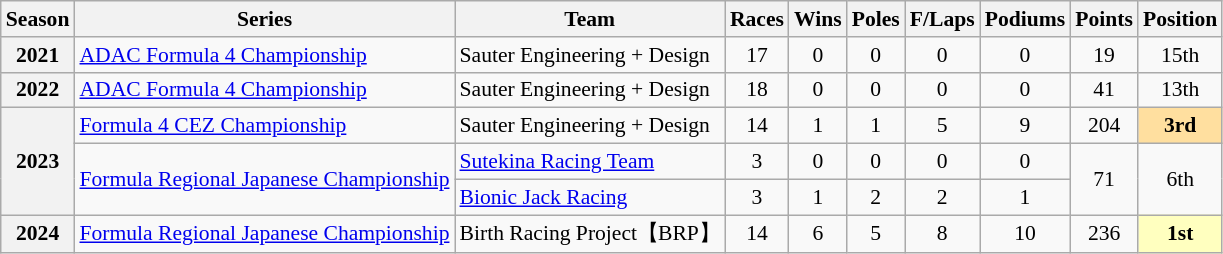<table class="wikitable" style="font-size: 90%; text-align:center">
<tr>
<th>Season</th>
<th>Series</th>
<th>Team</th>
<th>Races</th>
<th>Wins</th>
<th>Poles</th>
<th>F/Laps</th>
<th>Podiums</th>
<th>Points</th>
<th>Position</th>
</tr>
<tr>
<th>2021</th>
<td align="left"><a href='#'>ADAC Formula 4 Championship</a></td>
<td align="left">Sauter Engineering + Design</td>
<td>17</td>
<td>0</td>
<td>0</td>
<td>0</td>
<td>0</td>
<td>19</td>
<td>15th</td>
</tr>
<tr>
<th>2022</th>
<td align="left"><a href='#'>ADAC Formula 4 Championship</a></td>
<td align="left">Sauter Engineering + Design</td>
<td>18</td>
<td>0</td>
<td>0</td>
<td>0</td>
<td>0</td>
<td>41</td>
<td>13th</td>
</tr>
<tr>
<th rowspan="3">2023</th>
<td align=left><a href='#'>Formula 4 CEZ Championship</a></td>
<td align=left>Sauter Engineering + Design</td>
<td>14</td>
<td>1</td>
<td>1</td>
<td>5</td>
<td>9</td>
<td>204</td>
<td style="background:#FFDF9F;"><strong>3rd</strong></td>
</tr>
<tr>
<td rowspan="2" align="left"><a href='#'>Formula Regional Japanese Championship</a></td>
<td align=left><a href='#'>Sutekina Racing Team</a></td>
<td>3</td>
<td>0</td>
<td>0</td>
<td>0</td>
<td>0</td>
<td rowspan="2">71</td>
<td rowspan="2">6th</td>
</tr>
<tr>
<td align=left><a href='#'>Bionic Jack Racing</a></td>
<td>3</td>
<td>1</td>
<td>2</td>
<td>2</td>
<td>1</td>
</tr>
<tr>
<th>2024</th>
<td align=left><a href='#'>Formula Regional Japanese Championship</a></td>
<td align=left>Birth Racing Project【BRP】</td>
<td>14</td>
<td>6</td>
<td>5</td>
<td>8</td>
<td>10</td>
<td>236</td>
<td style="background:#FFFFBF"><strong>1st</strong></td>
</tr>
</table>
